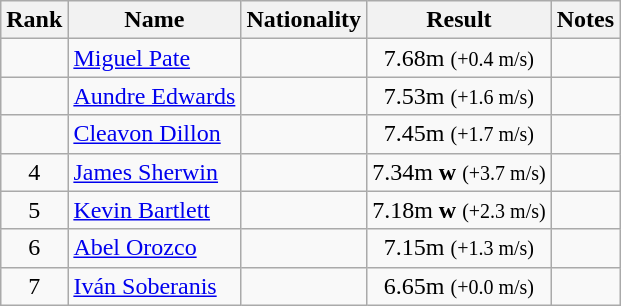<table class="wikitable sortable" style="text-align:center">
<tr>
<th>Rank</th>
<th>Name</th>
<th>Nationality</th>
<th>Result</th>
<th>Notes</th>
</tr>
<tr>
<td align=center></td>
<td align=left><a href='#'>Miguel Pate</a></td>
<td align=left></td>
<td>7.68m <small>(+0.4 m/s)</small></td>
<td></td>
</tr>
<tr>
<td align=center></td>
<td align=left><a href='#'>Aundre Edwards</a></td>
<td align=left></td>
<td>7.53m <small>(+1.6 m/s)</small></td>
<td></td>
</tr>
<tr>
<td align=center></td>
<td align=left><a href='#'>Cleavon Dillon</a></td>
<td align=left></td>
<td>7.45m <small>(+1.7 m/s)</small></td>
<td></td>
</tr>
<tr>
<td align=center>4</td>
<td align=left><a href='#'>James Sherwin</a></td>
<td align=left></td>
<td>7.34m <strong>w</strong> <small>(+3.7 m/s)</small></td>
<td></td>
</tr>
<tr>
<td align=center>5</td>
<td align=left><a href='#'>Kevin Bartlett</a></td>
<td align=left></td>
<td>7.18m <strong>w</strong> <small>(+2.3 m/s)</small></td>
<td></td>
</tr>
<tr>
<td align=center>6</td>
<td align=left><a href='#'>Abel Orozco</a></td>
<td align=left></td>
<td>7.15m <small>(+1.3 m/s)</small></td>
<td></td>
</tr>
<tr>
<td align=center>7</td>
<td align=left><a href='#'>Iván Soberanis</a></td>
<td align=left></td>
<td>6.65m <small>(+0.0 m/s)</small></td>
<td></td>
</tr>
</table>
